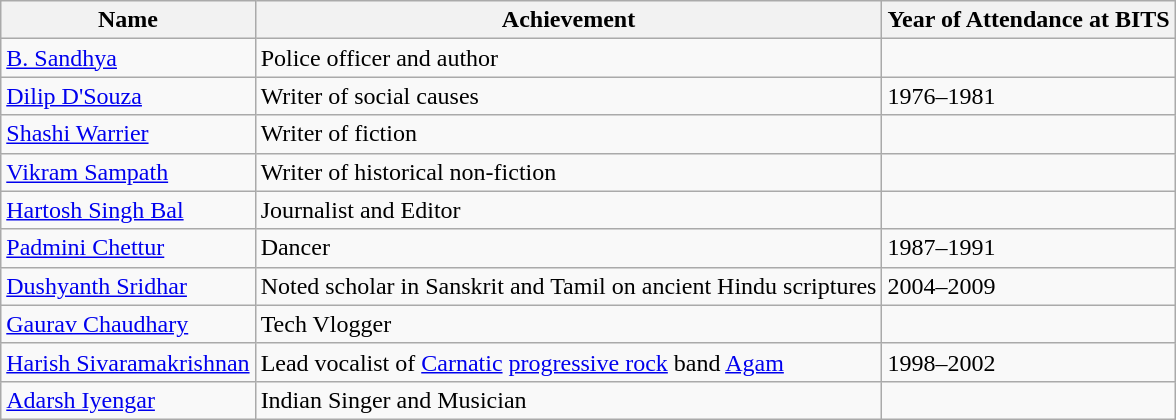<table class="wikitable">
<tr>
<th>Name</th>
<th>Achievement</th>
<th>Year of Attendance at BITS</th>
</tr>
<tr>
<td><a href='#'>B. Sandhya</a></td>
<td>Police officer and author</td>
<td></td>
</tr>
<tr>
<td><a href='#'>Dilip D'Souza</a></td>
<td>Writer of social causes</td>
<td>1976–1981</td>
</tr>
<tr>
<td><a href='#'>Shashi Warrier</a></td>
<td>Writer of fiction</td>
<td></td>
</tr>
<tr>
<td><a href='#'>Vikram Sampath</a></td>
<td>Writer of historical non-fiction</td>
<td></td>
</tr>
<tr>
<td><a href='#'>Hartosh Singh Bal</a></td>
<td>Journalist and Editor</td>
<td></td>
</tr>
<tr>
<td><a href='#'>Padmini Chettur</a></td>
<td>Dancer</td>
<td>1987–1991</td>
</tr>
<tr>
<td><a href='#'>Dushyanth Sridhar</a></td>
<td>Noted scholar in Sanskrit and Tamil on ancient Hindu scriptures</td>
<td>2004–2009</td>
</tr>
<tr>
<td><a href='#'>Gaurav Chaudhary</a></td>
<td>Tech Vlogger</td>
<td></td>
</tr>
<tr>
<td><a href='#'>Harish Sivaramakrishnan</a></td>
<td>Lead vocalist of <a href='#'>Carnatic</a> <a href='#'>progressive rock</a> band <a href='#'>Agam</a></td>
<td>1998–2002</td>
</tr>
<tr>
<td><a href='#'>Adarsh Iyengar</a></td>
<td>Indian Singer and Musician</td>
<td></td>
</tr>
</table>
